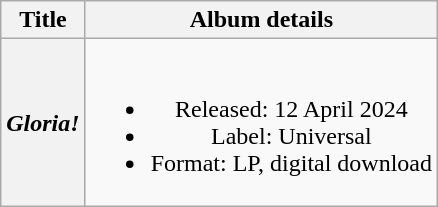<table class="wikitable plainrowheaders" style="text-align:center;">
<tr>
<th scope="col">Title</th>
<th scope="col">Album details</th>
</tr>
<tr>
<th scope="row"><em>Gloria!</em></th>
<td><br><ul><li>Released: 12 April 2024</li><li>Label: Universal</li><li>Format: LP, digital download</li></ul></td>
</tr>
</table>
